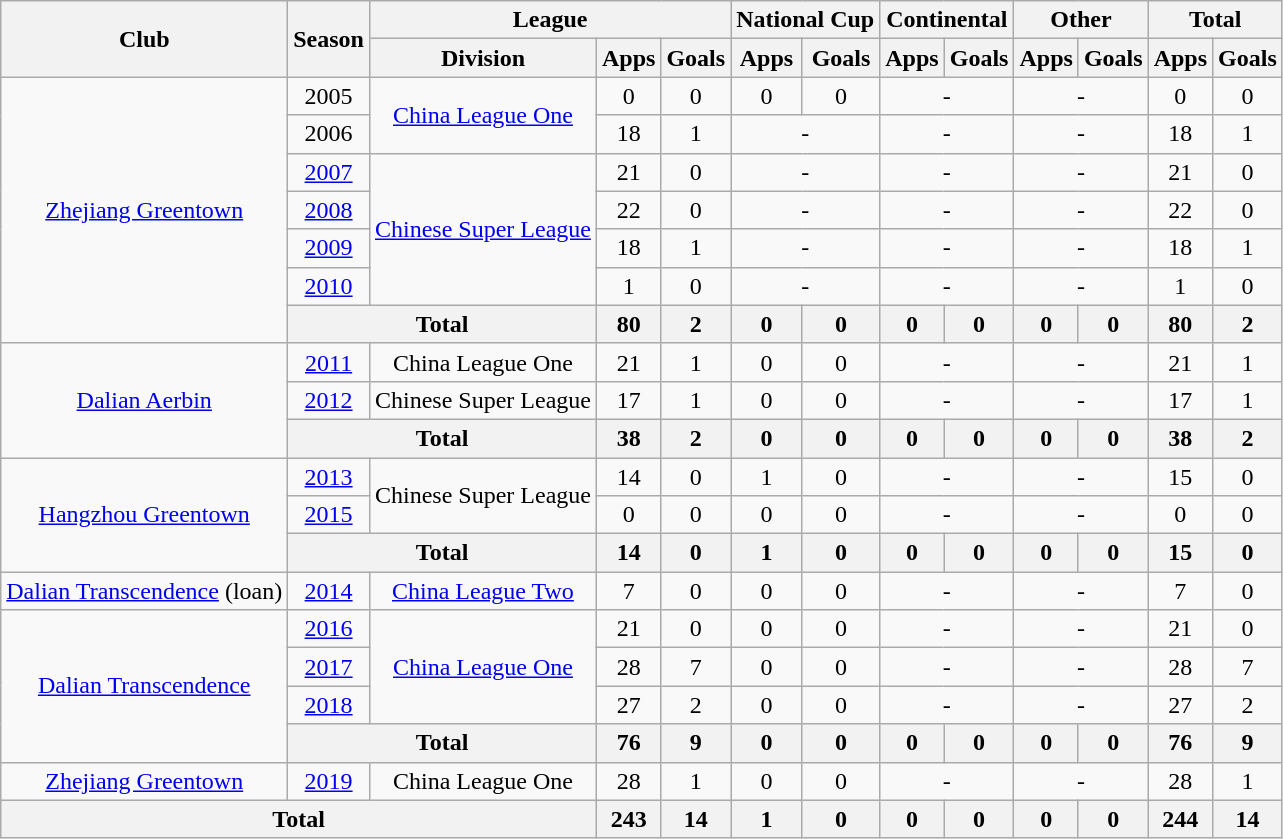<table class="wikitable" style="text-align: center">
<tr>
<th rowspan="2">Club</th>
<th rowspan="2">Season</th>
<th colspan="3">League</th>
<th colspan="2">National Cup</th>
<th colspan="2">Continental</th>
<th colspan="2">Other</th>
<th colspan="2">Total</th>
</tr>
<tr>
<th>Division</th>
<th>Apps</th>
<th>Goals</th>
<th>Apps</th>
<th>Goals</th>
<th>Apps</th>
<th>Goals</th>
<th>Apps</th>
<th>Goals</th>
<th>Apps</th>
<th>Goals</th>
</tr>
<tr>
<td rowspan=7><a href='#'>Zhejiang Greentown</a></td>
<td>2005</td>
<td rowspan="2"><a href='#'>China League One</a></td>
<td>0</td>
<td>0</td>
<td>0</td>
<td>0</td>
<td colspan="2">-</td>
<td colspan="2">-</td>
<td>0</td>
<td>0</td>
</tr>
<tr>
<td>2006</td>
<td>18</td>
<td>1</td>
<td colspan="2">-</td>
<td colspan="2">-</td>
<td colspan="2">-</td>
<td>18</td>
<td>1</td>
</tr>
<tr>
<td><a href='#'>2007</a></td>
<td rowspan="4"><a href='#'>Chinese Super League</a></td>
<td>21</td>
<td>0</td>
<td colspan="2">-</td>
<td colspan="2">-</td>
<td colspan="2">-</td>
<td>21</td>
<td>0</td>
</tr>
<tr>
<td><a href='#'>2008</a></td>
<td>22</td>
<td>0</td>
<td colspan="2">-</td>
<td colspan="2">-</td>
<td colspan="2">-</td>
<td>22</td>
<td>0</td>
</tr>
<tr>
<td><a href='#'>2009</a></td>
<td>18</td>
<td>1</td>
<td colspan="2">-</td>
<td colspan="2">-</td>
<td colspan="2">-</td>
<td>18</td>
<td>1</td>
</tr>
<tr>
<td><a href='#'>2010</a></td>
<td>1</td>
<td>0</td>
<td colspan="2">-</td>
<td colspan="2">-</td>
<td colspan="2">-</td>
<td>1</td>
<td>0</td>
</tr>
<tr>
<th colspan=2>Total</th>
<th>80</th>
<th>2</th>
<th>0</th>
<th>0</th>
<th>0</th>
<th>0</th>
<th>0</th>
<th>0</th>
<th>80</th>
<th>2</th>
</tr>
<tr>
<td rowspan=3><a href='#'>Dalian Aerbin</a></td>
<td><a href='#'>2011</a></td>
<td>China League One</td>
<td>21</td>
<td>1</td>
<td>0</td>
<td>0</td>
<td colspan="2">-</td>
<td colspan="2">-</td>
<td>21</td>
<td>1</td>
</tr>
<tr>
<td><a href='#'>2012</a></td>
<td>Chinese Super League</td>
<td>17</td>
<td>1</td>
<td>0</td>
<td>0</td>
<td colspan="2">-</td>
<td colspan="2">-</td>
<td>17</td>
<td>1</td>
</tr>
<tr>
<th colspan=2>Total</th>
<th>38</th>
<th>2</th>
<th>0</th>
<th>0</th>
<th>0</th>
<th>0</th>
<th>0</th>
<th>0</th>
<th>38</th>
<th>2</th>
</tr>
<tr>
<td rowspan=3><a href='#'>Hangzhou Greentown</a></td>
<td><a href='#'>2013</a></td>
<td rowspan=2>Chinese Super League</td>
<td>14</td>
<td>0</td>
<td>1</td>
<td>0</td>
<td colspan="2">-</td>
<td colspan="2">-</td>
<td>15</td>
<td>0</td>
</tr>
<tr>
<td><a href='#'>2015</a></td>
<td>0</td>
<td>0</td>
<td>0</td>
<td>0</td>
<td colspan="2">-</td>
<td colspan="2">-</td>
<td>0</td>
<td>0</td>
</tr>
<tr>
<th colspan=2>Total</th>
<th>14</th>
<th>0</th>
<th>1</th>
<th>0</th>
<th>0</th>
<th>0</th>
<th>0</th>
<th>0</th>
<th>15</th>
<th>0</th>
</tr>
<tr>
<td><a href='#'>Dalian Transcendence</a> (loan)</td>
<td><a href='#'>2014</a></td>
<td><a href='#'>China League Two</a></td>
<td>7</td>
<td>0</td>
<td>0</td>
<td>0</td>
<td colspan="2">-</td>
<td colspan="2">-</td>
<td>7</td>
<td>0</td>
</tr>
<tr>
<td rowspan=4><a href='#'>Dalian Transcendence</a></td>
<td><a href='#'>2016</a></td>
<td rowspan="3"><a href='#'>China League One</a></td>
<td>21</td>
<td>0</td>
<td>0</td>
<td>0</td>
<td colspan="2">-</td>
<td colspan="2">-</td>
<td>21</td>
<td>0</td>
</tr>
<tr>
<td><a href='#'>2017</a></td>
<td>28</td>
<td>7</td>
<td>0</td>
<td>0</td>
<td colspan="2">-</td>
<td colspan="2">-</td>
<td>28</td>
<td>7</td>
</tr>
<tr>
<td><a href='#'>2018</a></td>
<td>27</td>
<td>2</td>
<td>0</td>
<td>0</td>
<td colspan="2">-</td>
<td colspan="2">-</td>
<td>27</td>
<td>2</td>
</tr>
<tr>
<th colspan=2>Total</th>
<th>76</th>
<th>9</th>
<th>0</th>
<th>0</th>
<th>0</th>
<th>0</th>
<th>0</th>
<th>0</th>
<th>76</th>
<th>9</th>
</tr>
<tr>
<td><a href='#'>Zhejiang Greentown</a></td>
<td><a href='#'>2019</a></td>
<td>China League One</td>
<td>28</td>
<td>1</td>
<td>0</td>
<td>0</td>
<td colspan="2">-</td>
<td colspan="2">-</td>
<td>28</td>
<td>1</td>
</tr>
<tr>
<th colspan="3">Total</th>
<th>243</th>
<th>14</th>
<th>1</th>
<th>0</th>
<th>0</th>
<th>0</th>
<th>0</th>
<th>0</th>
<th>244</th>
<th>14</th>
</tr>
</table>
